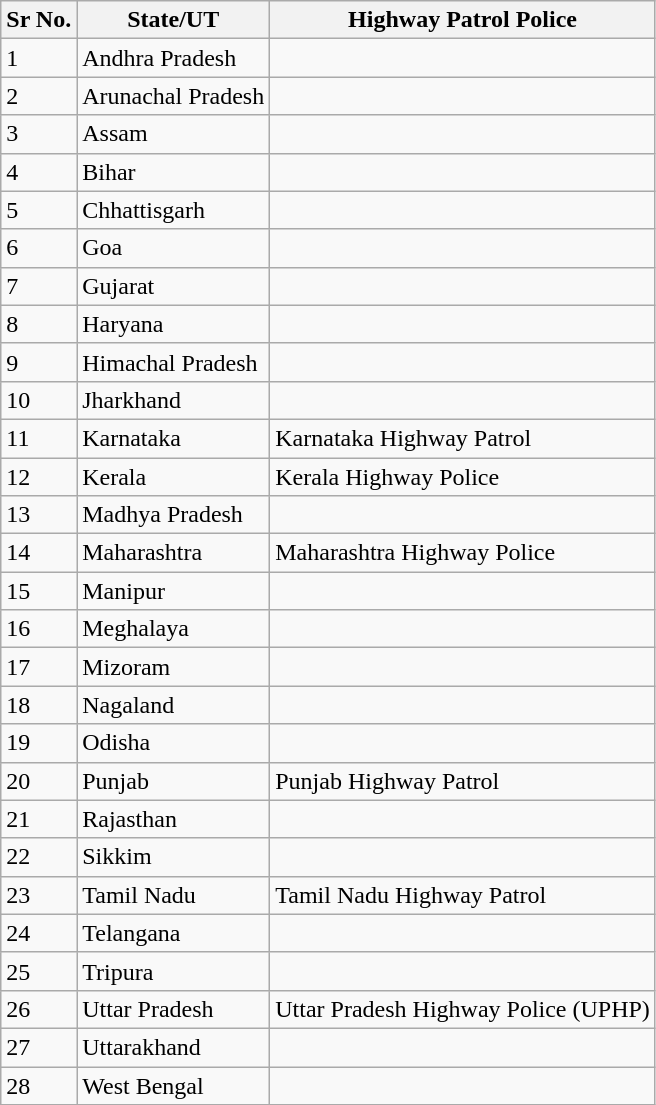<table class="wikitable">
<tr>
<th>Sr No.</th>
<th>State/UT</th>
<th>Highway Patrol Police</th>
</tr>
<tr>
<td>1</td>
<td>Andhra Pradesh</td>
<td></td>
</tr>
<tr>
<td>2</td>
<td>Arunachal Pradesh</td>
<td></td>
</tr>
<tr>
<td>3</td>
<td>Assam</td>
<td></td>
</tr>
<tr>
<td>4</td>
<td>Bihar</td>
<td></td>
</tr>
<tr>
<td>5</td>
<td>Chhattisgarh</td>
<td></td>
</tr>
<tr>
<td>6</td>
<td>Goa</td>
<td></td>
</tr>
<tr>
<td>7</td>
<td>Gujarat</td>
<td></td>
</tr>
<tr>
<td>8</td>
<td>Haryana</td>
<td></td>
</tr>
<tr>
<td>9</td>
<td>Himachal Pradesh</td>
<td></td>
</tr>
<tr>
<td>10</td>
<td>Jharkhand</td>
<td></td>
</tr>
<tr>
<td>11</td>
<td>Karnataka</td>
<td>Karnataka Highway Patrol</td>
</tr>
<tr>
<td>12</td>
<td>Kerala</td>
<td>Kerala Highway Police</td>
</tr>
<tr>
<td>13</td>
<td>Madhya Pradesh</td>
<td></td>
</tr>
<tr>
<td>14</td>
<td>Maharashtra</td>
<td>Maharashtra Highway Police</td>
</tr>
<tr>
<td>15</td>
<td>Manipur</td>
<td></td>
</tr>
<tr>
<td>16</td>
<td>Meghalaya</td>
<td></td>
</tr>
<tr>
<td>17</td>
<td>Mizoram</td>
<td></td>
</tr>
<tr>
<td>18</td>
<td>Nagaland</td>
<td></td>
</tr>
<tr>
<td>19</td>
<td>Odisha</td>
<td></td>
</tr>
<tr>
<td>20</td>
<td>Punjab</td>
<td>Punjab Highway Patrol</td>
</tr>
<tr>
<td>21</td>
<td>Rajasthan</td>
<td></td>
</tr>
<tr>
<td>22</td>
<td>Sikkim</td>
<td></td>
</tr>
<tr>
<td>23</td>
<td>Tamil Nadu</td>
<td>Tamil Nadu Highway Patrol</td>
</tr>
<tr>
<td>24</td>
<td>Telangana</td>
<td></td>
</tr>
<tr>
<td>25</td>
<td>Tripura</td>
<td></td>
</tr>
<tr>
<td>26</td>
<td>Uttar Pradesh</td>
<td>Uttar Pradesh Highway Police (UPHP)</td>
</tr>
<tr>
<td>27</td>
<td>Uttarakhand</td>
<td></td>
</tr>
<tr>
<td>28</td>
<td>West Bengal</td>
<td></td>
</tr>
</table>
